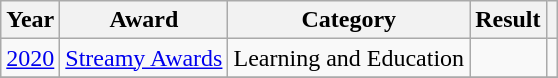<table class="wikitable">
<tr>
<th>Year</th>
<th>Award</th>
<th>Category</th>
<th>Result</th>
<th></th>
</tr>
<tr>
<td rowspan="1"><a href='#'>2020</a></td>
<td rowspan="1"><a href='#'>Streamy Awards</a></td>
<td>Learning and Education</td>
<td></td>
<td></td>
</tr>
<tr>
</tr>
</table>
